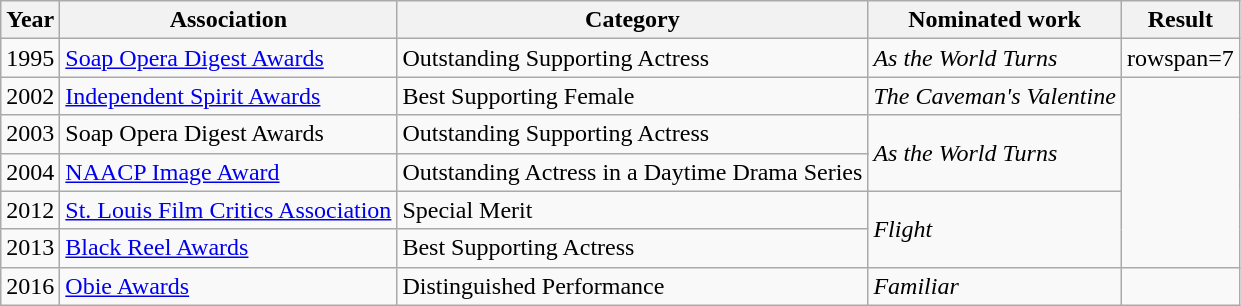<table class="wikitable sortable">
<tr>
<th>Year</th>
<th>Association</th>
<th>Category</th>
<th>Nominated work</th>
<th>Result</th>
</tr>
<tr>
<td>1995</td>
<td><a href='#'>Soap Opera Digest Awards</a></td>
<td>Outstanding Supporting Actress</td>
<td><em>As the World Turns</em></td>
<td>rowspan=7 </td>
</tr>
<tr>
<td>2002</td>
<td><a href='#'>Independent Spirit Awards</a></td>
<td>Best Supporting Female</td>
<td><em>The Caveman's Valentine</em></td>
</tr>
<tr>
<td rowspan=2>2003</td>
<td>Soap Opera Digest Awards</td>
<td>Outstanding Supporting Actress</td>
<td rowspan=3><em>As the World Turns</em></td>
</tr>
<tr>
<td rowspan=2><a href='#'>NAACP Image Award</a></td>
<td rowspan=2>Outstanding Actress in a Daytime Drama Series</td>
</tr>
<tr>
<td>2004</td>
</tr>
<tr>
<td>2012</td>
<td><a href='#'>St. Louis Film Critics Association</a></td>
<td>Special Merit</td>
<td rowspan=2><em>Flight</em></td>
</tr>
<tr>
<td>2013</td>
<td><a href='#'>Black Reel Awards</a></td>
<td>Best Supporting Actress</td>
</tr>
<tr>
<td>2016</td>
<td><a href='#'>Obie Awards</a></td>
<td>Distinguished Performance</td>
<td><em>Familiar</em></td>
<td></td>
</tr>
</table>
